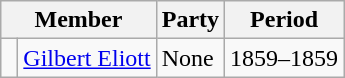<table class="wikitable">
<tr>
<th colspan="2">Member</th>
<th>Party</th>
<th>Period</th>
</tr>
<tr>
<td> </td>
<td><a href='#'>Gilbert Eliott</a></td>
<td>None</td>
<td>1859–1859</td>
</tr>
</table>
